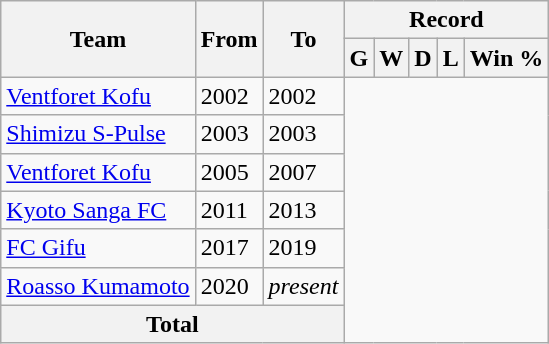<table class="wikitable" style="text-align: center">
<tr>
<th rowspan="2">Team</th>
<th rowspan="2">From</th>
<th rowspan="2">To</th>
<th colspan="5">Record</th>
</tr>
<tr>
<th>G</th>
<th>W</th>
<th>D</th>
<th>L</th>
<th>Win %</th>
</tr>
<tr>
<td align="left"><a href='#'>Ventforet Kofu</a></td>
<td align="left">2002</td>
<td align="left">2002<br></td>
</tr>
<tr>
<td align="left"><a href='#'>Shimizu S-Pulse</a></td>
<td align="left">2003</td>
<td align="left">2003<br></td>
</tr>
<tr>
<td align="left"><a href='#'>Ventforet Kofu</a></td>
<td align="left">2005</td>
<td align="left">2007<br></td>
</tr>
<tr>
<td align="left"><a href='#'>Kyoto Sanga FC</a></td>
<td align="left">2011</td>
<td align="left">2013<br></td>
</tr>
<tr>
<td align="left"><a href='#'>FC Gifu</a></td>
<td align="left">2017</td>
<td align="left">2019<br></td>
</tr>
<tr>
<td align="left"><a href='#'>Roasso Kumamoto</a></td>
<td align="left">2020</td>
<td align="left"><em>present</em><br></td>
</tr>
<tr>
<th colspan="3">Total<br></th>
</tr>
</table>
